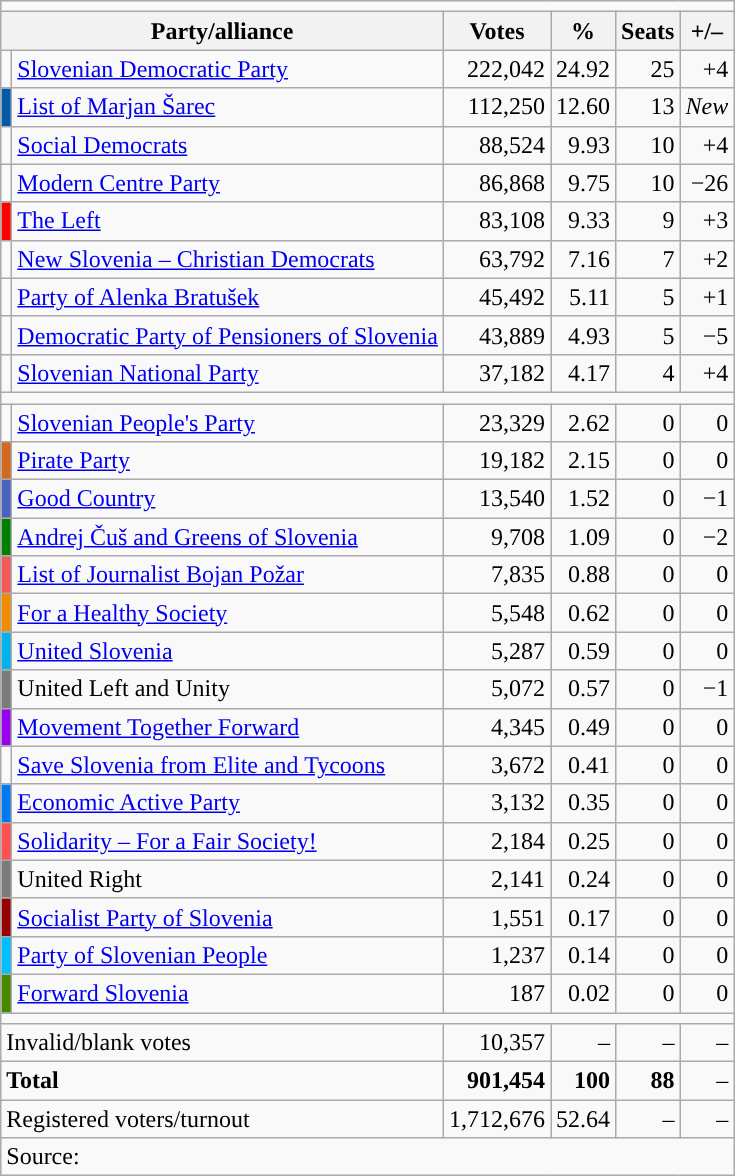<table class="wikitable" style="text-align:right">
<tr>
<td colspan="6" style="text-align:center;"></td>
</tr>
<tr>
<th colspan="2">Party/alliance</th>
<th>Votes</th>
<th>%</th>
<th>Seats</th>
<th>+/–</th>
</tr>
<tr>
<td style="background:"></td>
<td style="text-align:left;"><a href='#'>Slovenian Democratic Party</a></td>
<td>222,042</td>
<td>24.92</td>
<td>25</td>
<td>+4</td>
</tr>
<tr>
<td style="background:#005bab"></td>
<td style="text-align:left;"><a href='#'>List of Marjan Šarec</a></td>
<td>112,250</td>
<td>12.60</td>
<td>13</td>
<td><em>New</em></td>
</tr>
<tr>
<td style="background:"></td>
<td style="text-align:left;"><a href='#'>Social Democrats</a></td>
<td>88,524</td>
<td>9.93</td>
<td>10</td>
<td>+4</td>
</tr>
<tr>
<td style="background:"></td>
<td style="text-align:left;"><a href='#'>Modern Centre Party</a></td>
<td>86,868</td>
<td>9.75</td>
<td>10</td>
<td>−26</td>
</tr>
<tr>
<td style="background:red;"></td>
<td style="text-align:left;"><a href='#'>The Left</a></td>
<td>83,108</td>
<td>9.33</td>
<td>9</td>
<td>+3</td>
</tr>
<tr>
<td style="background:"></td>
<td style="text-align:left;"><a href='#'>New Slovenia – Christian Democrats</a></td>
<td>63,792</td>
<td>7.16</td>
<td>7</td>
<td>+2</td>
</tr>
<tr>
<td style="background:"></td>
<td style="text-align:left;"><a href='#'>Party of Alenka Bratušek</a></td>
<td>45,492</td>
<td>5.11</td>
<td>5</td>
<td>+1</td>
</tr>
<tr>
<td style="background:"></td>
<td style="text-align:left;"><a href='#'>Democratic Party of Pensioners of Slovenia</a></td>
<td>43,889</td>
<td>4.93</td>
<td>5</td>
<td>−5</td>
</tr>
<tr>
<td style="background:"></td>
<td style="text-align:left;"><a href='#'>Slovenian National Party</a></td>
<td>37,182</td>
<td>4.17</td>
<td>4</td>
<td>+4</td>
</tr>
<tr>
<td colspan="6"></td>
</tr>
<tr>
<td style="background:"></td>
<td style="text-align:left;"><a href='#'>Slovenian People's Party</a></td>
<td>23,329</td>
<td>2.62</td>
<td>0</td>
<td>0</td>
</tr>
<tr>
<td style="background:#D2691E"></td>
<td style="text-align:left;"><a href='#'>Pirate Party</a></td>
<td>19,182</td>
<td>2.15</td>
<td>0</td>
<td>0</td>
</tr>
<tr>
<td style="background:#4961c1"></td>
<td style="text-align:left;"><a href='#'>Good Country</a></td>
<td>13,540</td>
<td>1.52</td>
<td>0</td>
<td>−1</td>
</tr>
<tr>
<td style="background:green"></td>
<td style="text-align:left;"><a href='#'>Andrej Čuš and Greens of Slovenia</a></td>
<td>9,708</td>
<td>1.09</td>
<td>0</td>
<td>−2</td>
</tr>
<tr>
<td style="background:#f45858"></td>
<td style="text-align:left;"><a href='#'>List of Journalist Bojan Požar</a></td>
<td>7,835</td>
<td>0.88</td>
<td>0</td>
<td>0</td>
</tr>
<tr>
<td style="background:#ef8c00"></td>
<td style="text-align:left;"><a href='#'>For a Healthy Society</a></td>
<td>5,548</td>
<td>0.62</td>
<td>0</td>
<td>0</td>
</tr>
<tr>
<td style="background:#00b3ef"></td>
<td style="text-align:left;"><a href='#'>United Slovenia</a></td>
<td>5,287</td>
<td>0.59</td>
<td>0</td>
<td>0</td>
</tr>
<tr>
<td style="background:#7c7a7a"></td>
<td style="text-align:left;">United Left and Unity</td>
<td>5,072</td>
<td>0.57</td>
<td>0</td>
<td>−1</td>
</tr>
<tr>
<td style="background:#9800ef"></td>
<td style="text-align:left;"><a href='#'>Movement Together Forward</a></td>
<td>4,345</td>
<td>0.49</td>
<td>0</td>
<td>0</td>
</tr>
<tr>
<td></td>
<td style="text-align:left;"><a href='#'>Save Slovenia from Elite and Tycoons</a></td>
<td>3,672</td>
<td>0.41</td>
<td>0</td>
<td>0</td>
</tr>
<tr>
<td style="background:#007bef"></td>
<td style="text-align:left;"><a href='#'>Economic Active Party</a></td>
<td>3,132</td>
<td>0.35</td>
<td>0</td>
<td>0</td>
</tr>
<tr>
<td style="background:#ff5151"></td>
<td style="text-align:left;"><a href='#'>Solidarity – For a Fair Society!</a></td>
<td>2,184</td>
<td>0.25</td>
<td>0</td>
<td>0</td>
</tr>
<tr>
<td style="background:#7c7a7a"></td>
<td style="text-align:left;">United Right</td>
<td>2,141</td>
<td>0.24</td>
<td>0</td>
<td>0</td>
</tr>
<tr>
<td style="background:#950000"></td>
<td style="text-align:left;"><a href='#'>Socialist Party of Slovenia</a></td>
<td>1,551</td>
<td>0.17</td>
<td>0</td>
<td>0</td>
</tr>
<tr>
<td style="background:#00BFFF"></td>
<td style="text-align:left;"><a href='#'>Party of Slovenian People</a></td>
<td>1,237</td>
<td>0.14</td>
<td>0</td>
<td>0</td>
</tr>
<tr>
<td style="background:#488700"></td>
<td style="text-align:left;"><a href='#'>Forward Slovenia</a></td>
<td>187</td>
<td>0.02</td>
<td>0</td>
<td>0</td>
</tr>
<tr>
<td colspan="6"></td>
</tr>
<tr>
<td colspan="2" style="text-align:left;">Invalid/blank votes</td>
<td>10,357</td>
<td>–</td>
<td>–</td>
<td>–</td>
</tr>
<tr>
<td colspan="2" style="text-align:left;"><strong>Total</strong></td>
<td><strong>901,454</strong></td>
<td><strong>100</strong></td>
<td><strong>88</strong></td>
<td>–</td>
</tr>
<tr>
<td colspan="2" style="text-align:left;">Registered voters/turnout</td>
<td>1,712,676</td>
<td>52.64</td>
<td>–</td>
<td>–</td>
</tr>
<tr>
<td colspan="6" style="text-align:left;">Source: </td>
</tr>
</table>
